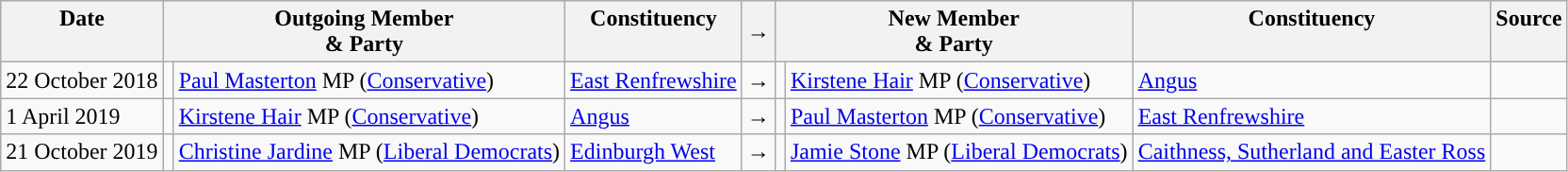<table class="wikitable">
<tr>
<th valign="top">Date</th>
<th colspan="2" valign="top">Outgoing Member<br>& Party</th>
<th valign="top">Constituency</th>
<th>→</th>
<th colspan="2" valign="top">New Member<br>& Party</th>
<th valign="top">Constituency</th>
<th valign="top">Source</th>
</tr>
<tr>
<td>22 October 2018</td>
<td style="color:inherit;background:"></td>
<td><a href='#'>Paul Masterton</a> MP (<a href='#'>Conservative</a>)</td>
<td><a href='#'>East Renfrewshire</a></td>
<td>→</td>
<td style="color:inherit;background:"></td>
<td><a href='#'>Kirstene Hair</a> MP (<a href='#'>Conservative</a>)</td>
<td><a href='#'>Angus</a></td>
<td></td>
</tr>
<tr>
<td>1 April 2019</td>
<td style="color:inherit;background:"></td>
<td><a href='#'>Kirstene Hair</a> MP (<a href='#'>Conservative</a>)</td>
<td><a href='#'>Angus</a></td>
<td>→</td>
<td style="color:inherit;background:"></td>
<td><a href='#'>Paul Masterton</a> MP (<a href='#'>Conservative</a>)</td>
<td><a href='#'>East Renfrewshire</a></td>
<td></td>
</tr>
<tr>
<td>21 October 2019</td>
<td style="color:inherit;background:"></td>
<td><a href='#'>Christine Jardine</a> MP (<a href='#'>Liberal Democrats</a>)</td>
<td><a href='#'>Edinburgh West</a></td>
<td>→</td>
<td style="color:inherit;background:"></td>
<td><a href='#'>Jamie Stone</a> MP (<a href='#'>Liberal Democrats</a>)</td>
<td><a href='#'>Caithness, Sutherland and Easter Ross</a></td>
<td></td>
</tr>
</table>
